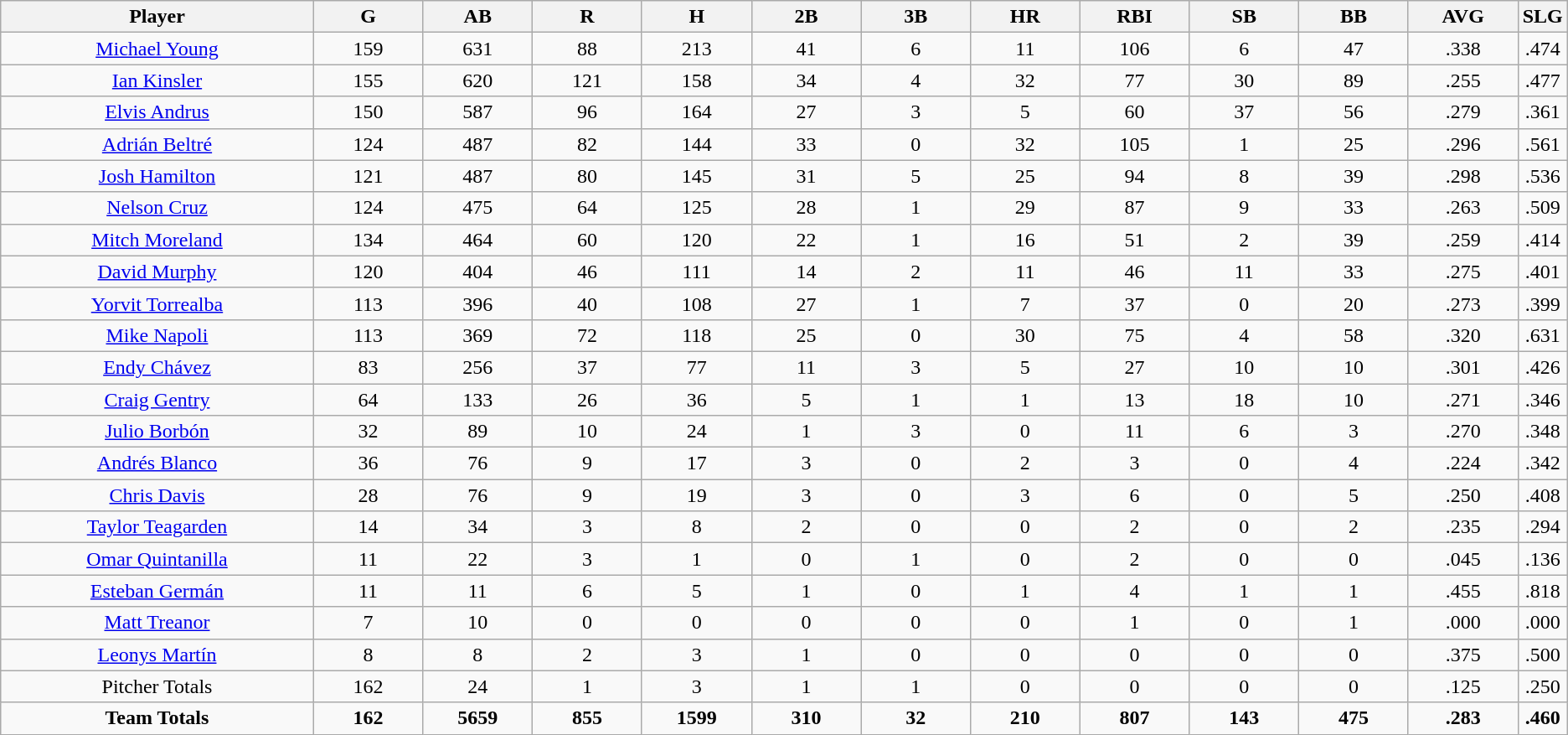<table class=wikitable style="text-align:center">
<tr>
<th bgcolor=#DDDDFF; width="20%">Player</th>
<th bgcolor=#DDDDFF; width="7%">G</th>
<th bgcolor=#DDDDFF; width="7%">AB</th>
<th bgcolor=#DDDDFF; width="7%">R</th>
<th bgcolor=#DDDDFF; width="7%">H</th>
<th bgcolor=#DDDDFF; width="7%">2B</th>
<th bgcolor=#DDDDFF; width="7%">3B</th>
<th bgcolor=#DDDDFF; width="7%">HR</th>
<th bgcolor=#DDDDFF; width="7%">RBI</th>
<th bgcolor=#DDDDFF; width="7%">SB</th>
<th bgcolor=#DDDDFF; width="7%">BB</th>
<th bgcolor=#DDDDFF; width="7%">AVG</th>
<th bgcolor=#DDDDFF; width="7%">SLG</th>
</tr>
<tr>
<td><a href='#'>Michael Young</a></td>
<td>159</td>
<td>631</td>
<td>88</td>
<td>213</td>
<td>41</td>
<td>6</td>
<td>11</td>
<td>106</td>
<td>6</td>
<td>47</td>
<td>.338</td>
<td>.474</td>
</tr>
<tr>
<td><a href='#'>Ian Kinsler</a></td>
<td>155</td>
<td>620</td>
<td>121</td>
<td>158</td>
<td>34</td>
<td>4</td>
<td>32</td>
<td>77</td>
<td>30</td>
<td>89</td>
<td>.255</td>
<td>.477</td>
</tr>
<tr>
<td><a href='#'>Elvis Andrus</a></td>
<td>150</td>
<td>587</td>
<td>96</td>
<td>164</td>
<td>27</td>
<td>3</td>
<td>5</td>
<td>60</td>
<td>37</td>
<td>56</td>
<td>.279</td>
<td>.361</td>
</tr>
<tr>
<td><a href='#'>Adrián Beltré</a></td>
<td>124</td>
<td>487</td>
<td>82</td>
<td>144</td>
<td>33</td>
<td>0</td>
<td>32</td>
<td>105</td>
<td>1</td>
<td>25</td>
<td>.296</td>
<td>.561</td>
</tr>
<tr>
<td><a href='#'>Josh Hamilton</a></td>
<td>121</td>
<td>487</td>
<td>80</td>
<td>145</td>
<td>31</td>
<td>5</td>
<td>25</td>
<td>94</td>
<td>8</td>
<td>39</td>
<td>.298</td>
<td>.536</td>
</tr>
<tr>
<td><a href='#'>Nelson Cruz</a></td>
<td>124</td>
<td>475</td>
<td>64</td>
<td>125</td>
<td>28</td>
<td>1</td>
<td>29</td>
<td>87</td>
<td>9</td>
<td>33</td>
<td>.263</td>
<td>.509</td>
</tr>
<tr>
<td><a href='#'>Mitch Moreland</a></td>
<td>134</td>
<td>464</td>
<td>60</td>
<td>120</td>
<td>22</td>
<td>1</td>
<td>16</td>
<td>51</td>
<td>2</td>
<td>39</td>
<td>.259</td>
<td>.414</td>
</tr>
<tr>
<td><a href='#'>David Murphy</a></td>
<td>120</td>
<td>404</td>
<td>46</td>
<td>111</td>
<td>14</td>
<td>2</td>
<td>11</td>
<td>46</td>
<td>11</td>
<td>33</td>
<td>.275</td>
<td>.401</td>
</tr>
<tr>
<td><a href='#'>Yorvit Torrealba</a></td>
<td>113</td>
<td>396</td>
<td>40</td>
<td>108</td>
<td>27</td>
<td>1</td>
<td>7</td>
<td>37</td>
<td>0</td>
<td>20</td>
<td>.273</td>
<td>.399</td>
</tr>
<tr>
<td><a href='#'>Mike Napoli</a></td>
<td>113</td>
<td>369</td>
<td>72</td>
<td>118</td>
<td>25</td>
<td>0</td>
<td>30</td>
<td>75</td>
<td>4</td>
<td>58</td>
<td>.320</td>
<td>.631</td>
</tr>
<tr>
<td><a href='#'>Endy Chávez</a></td>
<td>83</td>
<td>256</td>
<td>37</td>
<td>77</td>
<td>11</td>
<td>3</td>
<td>5</td>
<td>27</td>
<td>10</td>
<td>10</td>
<td>.301</td>
<td>.426</td>
</tr>
<tr>
<td><a href='#'>Craig Gentry</a></td>
<td>64</td>
<td>133</td>
<td>26</td>
<td>36</td>
<td>5</td>
<td>1</td>
<td>1</td>
<td>13</td>
<td>18</td>
<td>10</td>
<td>.271</td>
<td>.346</td>
</tr>
<tr>
<td><a href='#'>Julio Borbón</a></td>
<td>32</td>
<td>89</td>
<td>10</td>
<td>24</td>
<td>1</td>
<td>3</td>
<td>0</td>
<td>11</td>
<td>6</td>
<td>3</td>
<td>.270</td>
<td>.348</td>
</tr>
<tr>
<td><a href='#'>Andrés Blanco</a></td>
<td>36</td>
<td>76</td>
<td>9</td>
<td>17</td>
<td>3</td>
<td>0</td>
<td>2</td>
<td>3</td>
<td>0</td>
<td>4</td>
<td>.224</td>
<td>.342</td>
</tr>
<tr>
<td><a href='#'>Chris Davis</a></td>
<td>28</td>
<td>76</td>
<td>9</td>
<td>19</td>
<td>3</td>
<td>0</td>
<td>3</td>
<td>6</td>
<td>0</td>
<td>5</td>
<td>.250</td>
<td>.408</td>
</tr>
<tr>
<td><a href='#'>Taylor Teagarden</a></td>
<td>14</td>
<td>34</td>
<td>3</td>
<td>8</td>
<td>2</td>
<td>0</td>
<td>0</td>
<td>2</td>
<td>0</td>
<td>2</td>
<td>.235</td>
<td>.294</td>
</tr>
<tr>
<td><a href='#'>Omar Quintanilla</a></td>
<td>11</td>
<td>22</td>
<td>3</td>
<td>1</td>
<td>0</td>
<td>1</td>
<td>0</td>
<td>2</td>
<td>0</td>
<td>0</td>
<td>.045</td>
<td>.136</td>
</tr>
<tr>
<td><a href='#'>Esteban Germán</a></td>
<td>11</td>
<td>11</td>
<td>6</td>
<td>5</td>
<td>1</td>
<td>0</td>
<td>1</td>
<td>4</td>
<td>1</td>
<td>1</td>
<td>.455</td>
<td>.818</td>
</tr>
<tr>
<td><a href='#'>Matt Treanor</a></td>
<td>7</td>
<td>10</td>
<td>0</td>
<td>0</td>
<td>0</td>
<td>0</td>
<td>0</td>
<td>1</td>
<td>0</td>
<td>1</td>
<td>.000</td>
<td>.000</td>
</tr>
<tr>
<td><a href='#'>Leonys Martín</a></td>
<td>8</td>
<td>8</td>
<td>2</td>
<td>3</td>
<td>1</td>
<td>0</td>
<td>0</td>
<td>0</td>
<td>0</td>
<td>0</td>
<td>.375</td>
<td>.500</td>
</tr>
<tr>
<td>Pitcher Totals</td>
<td>162</td>
<td>24</td>
<td>1</td>
<td>3</td>
<td>1</td>
<td>1</td>
<td>0</td>
<td>0</td>
<td>0</td>
<td>0</td>
<td>.125</td>
<td>.250</td>
</tr>
<tr>
<td><strong>Team Totals</strong></td>
<td><strong>162</strong></td>
<td><strong>5659</strong></td>
<td><strong>855</strong></td>
<td><strong>1599</strong></td>
<td><strong>310</strong></td>
<td><strong>32</strong></td>
<td><strong>210</strong></td>
<td><strong>807</strong></td>
<td><strong>143</strong></td>
<td><strong>475</strong></td>
<td><strong>.283</strong></td>
<td><strong>.460</strong></td>
</tr>
</table>
